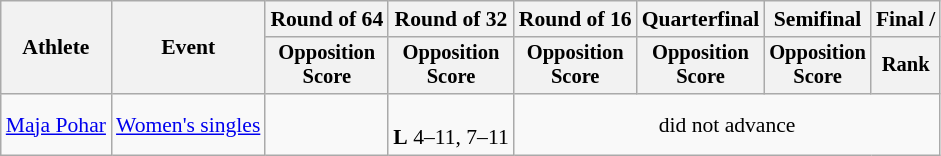<table class=wikitable style="font-size:90%">
<tr>
<th rowspan="2">Athlete</th>
<th rowspan="2">Event</th>
<th>Round of 64</th>
<th>Round of 32</th>
<th>Round of 16</th>
<th>Quarterfinal</th>
<th>Semifinal</th>
<th colspan=2>Final / </th>
</tr>
<tr style="font-size:95%">
<th>Opposition<br>Score</th>
<th>Opposition<br>Score</th>
<th>Opposition<br>Score</th>
<th>Opposition<br>Score</th>
<th>Opposition<br>Score</th>
<th>Rank</th>
</tr>
<tr align=center>
<td align=left><a href='#'>Maja Pohar</a></td>
<td align=left><a href='#'>Women's singles</a></td>
<td></td>
<td><br><strong>L</strong> 4–11, 7–11</td>
<td colspan=4>did not advance</td>
</tr>
</table>
